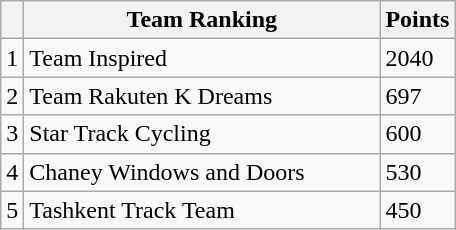<table class="wikitable col3right">
<tr>
<th></th>
<th style="width:230px; white-space:nowrap;">Team Ranking</th>
<th style="width:20px;">Points</th>
</tr>
<tr>
<td>1</td>
<td> Team Inspired</td>
<td>2040</td>
</tr>
<tr>
<td>2</td>
<td> Team Rakuten K Dreams</td>
<td>697</td>
</tr>
<tr>
<td>3</td>
<td> Star Track Cycling</td>
<td>600</td>
</tr>
<tr>
<td>4</td>
<td> Chaney Windows and Doors</td>
<td>530</td>
</tr>
<tr>
<td>5</td>
<td> Tashkent Track Team</td>
<td>450</td>
</tr>
</table>
